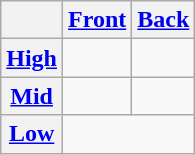<table class="wikitable" style="text-align: center;">
<tr>
<th></th>
<th><a href='#'>Front</a></th>
<th><a href='#'>Back</a></th>
</tr>
<tr>
<th><a href='#'>High</a></th>
<td></td>
<td></td>
</tr>
<tr>
<th><a href='#'>Mid</a></th>
<td></td>
<td></td>
</tr>
<tr>
<th><a href='#'>Low</a></th>
<td colspan="2"></td>
</tr>
</table>
